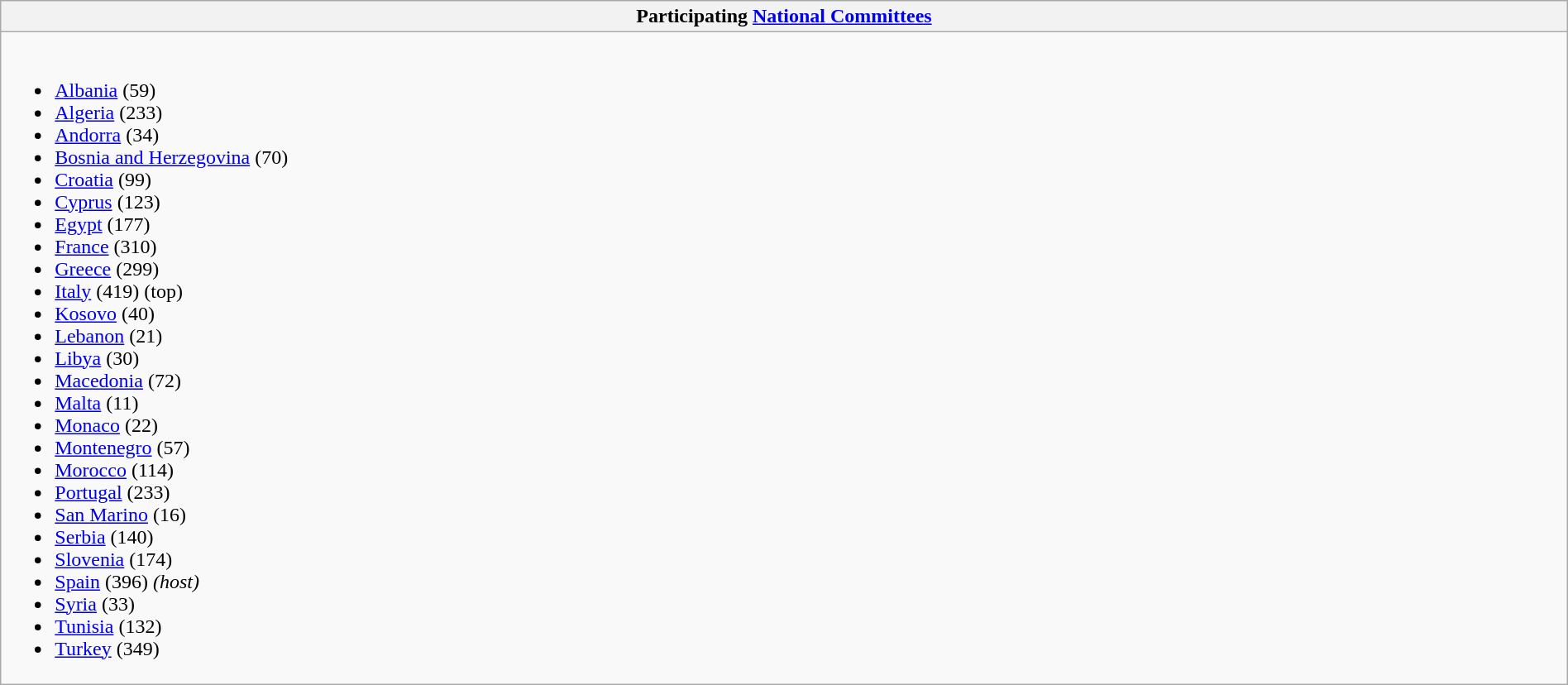<table class="wikitable collapsible" style="width:100%;">
<tr>
<th>Participating <a href='#'>National Committees</a></th>
</tr>
<tr>
<td><br><ul><li> <a href='#'>Albania</a> (59)</li><li> <a href='#'>Algeria</a> (233)</li><li> <a href='#'>Andorra</a> (34)</li><li> <a href='#'>Bosnia and Herzegovina</a> (70)</li><li> <a href='#'>Croatia</a> (99)</li><li> <a href='#'>Cyprus</a> (123)</li><li> <a href='#'>Egypt</a> (177)</li><li> <a href='#'>France</a> (310)</li><li> <a href='#'>Greece</a> (299)</li><li> <a href='#'>Italy</a> (419) (top)</li><li> <a href='#'>Kosovo</a> (40)</li><li> <a href='#'>Lebanon</a> (21)</li><li> <a href='#'>Libya</a> (30)</li><li> <a href='#'>Macedonia</a> (72)</li><li> <a href='#'>Malta</a> (11)</li><li> <a href='#'>Monaco</a> (22)</li><li>  <a href='#'>Montenegro</a> (57)</li><li> <a href='#'>Morocco</a> (114)</li><li> <a href='#'>Portugal</a> (233)</li><li> <a href='#'>San Marino</a> (16)</li><li> <a href='#'>Serbia</a> (140)</li><li> <a href='#'>Slovenia</a> (174)</li><li> <a href='#'>Spain</a> (396) <em>(host)</em></li><li> <a href='#'>Syria</a> (33)</li><li> <a href='#'>Tunisia</a> (132)</li><li> <a href='#'>Turkey</a> (349)</li></ul></td>
</tr>
</table>
